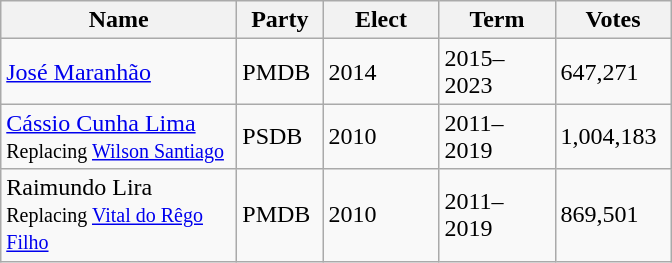<table class="wikitable sortable">
<tr>
<th style="width:150px;">Name</th>
<th style="width:50px;">Party</th>
<th style="width:70px;">Elect</th>
<th style="width:70px;">Term</th>
<th style="width:70px;">Votes</th>
</tr>
<tr>
<td><a href='#'>José Maranhão</a></td>
<td>PMDB</td>
<td>2014</td>
<td>2015–2023</td>
<td>647,271</td>
</tr>
<tr>
<td><a href='#'>Cássio Cunha Lima</a><br><small>Replacing <a href='#'>Wilson Santiago</a></small></td>
<td>PSDB</td>
<td>2010</td>
<td>2011–2019</td>
<td>1,004,183</td>
</tr>
<tr>
<td>Raimundo Lira<br><small>Replacing <a href='#'>Vital do Rêgo Filho</a></small></td>
<td>PMDB</td>
<td>2010</td>
<td>2011–2019</td>
<td>869,501</td>
</tr>
</table>
